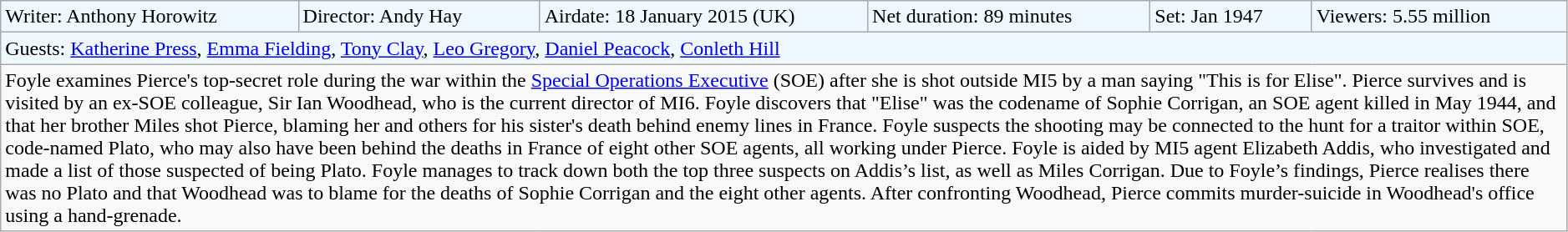<table class="wikitable" style="width:99%;">
<tr style="background:#f0f8ff;"|>
<td>Writer: Anthony Horowitz</td>
<td>Director: Andy Hay</td>
<td>Airdate: 18 January 2015 (UK)</td>
<td>Net duration: 89 minutes</td>
<td>Set: Jan 1947</td>
<td>Viewers: 5.55 million</td>
</tr>
<tr style="background:#f0f8ff;"|>
<td colspan="6">Guests: <a href='#'>Katherine Press</a>, <a href='#'>Emma Fielding</a>, <a href='#'>Tony Clay</a>, <a href='#'>Leo Gregory</a>, <a href='#'>Daniel Peacock</a>, <a href='#'>Conleth Hill</a></td>
</tr>
<tr>
<td colspan="6">Foyle examines Pierce's top-secret role during the war within the <a href='#'>Special Operations Executive</a> (SOE) after she is shot outside MI5 by a man saying "This is for Elise". Pierce survives and is visited by an ex-SOE colleague, Sir Ian Woodhead, who is the current director of MI6. Foyle discovers that "Elise" was the codename of Sophie Corrigan, an SOE agent killed in May 1944, and that her brother Miles shot Pierce, blaming her and others for his sister's death behind enemy lines in France. Foyle suspects the shooting may be connected to the hunt for a traitor within SOE, code-named Plato, who may also have been behind the deaths in France of eight other SOE agents, all working under Pierce. Foyle is aided by MI5 agent Elizabeth Addis, who investigated and made a list of those suspected of being Plato. Foyle manages to track down both the top three suspects on Addis’s list, as well as Miles Corrigan. Due to Foyle’s findings, Pierce realises there was no Plato and that Woodhead was to blame for the deaths of Sophie Corrigan and the eight other agents. After confronting Woodhead, Pierce commits murder-suicide in Woodhead's office using a hand-grenade.</td>
</tr>
</table>
